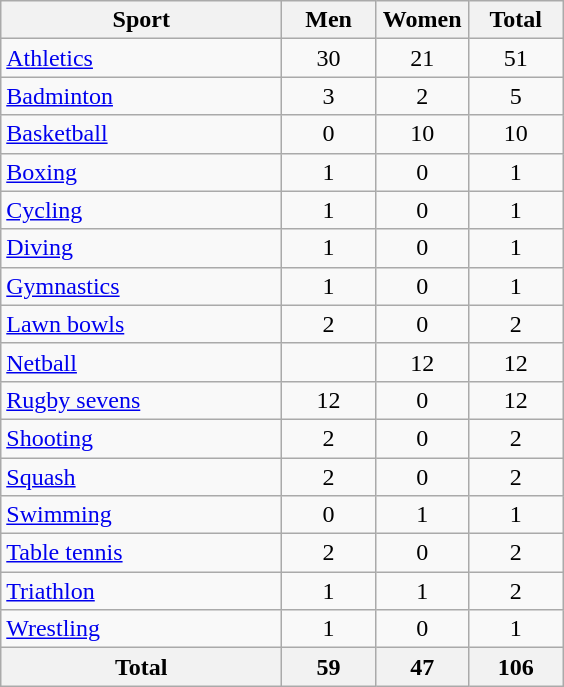<table class="wikitable sortable" style="text-align:center;">
<tr>
<th width=180>Sport</th>
<th width=55>Men</th>
<th width=55>Women</th>
<th width=55>Total</th>
</tr>
<tr>
<td align=left><a href='#'>Athletics</a></td>
<td>30</td>
<td>21</td>
<td>51</td>
</tr>
<tr>
<td align=left><a href='#'>Badminton</a></td>
<td>3</td>
<td>2</td>
<td>5</td>
</tr>
<tr>
<td align=left><a href='#'>Basketball</a></td>
<td>0</td>
<td>10</td>
<td>10</td>
</tr>
<tr>
<td align=left><a href='#'>Boxing</a></td>
<td>1</td>
<td>0</td>
<td>1</td>
</tr>
<tr>
<td align=left><a href='#'>Cycling</a></td>
<td>1</td>
<td>0</td>
<td>1</td>
</tr>
<tr>
<td align=left><a href='#'>Diving</a></td>
<td>1</td>
<td>0</td>
<td>1</td>
</tr>
<tr>
<td align=left><a href='#'>Gymnastics</a></td>
<td>1</td>
<td>0</td>
<td>1</td>
</tr>
<tr>
<td align=left><a href='#'>Lawn bowls</a></td>
<td>2</td>
<td>0</td>
<td>2</td>
</tr>
<tr>
<td align=left><a href='#'>Netball</a></td>
<td></td>
<td>12</td>
<td>12</td>
</tr>
<tr>
<td align=left><a href='#'>Rugby sevens</a></td>
<td>12</td>
<td>0</td>
<td>12</td>
</tr>
<tr>
<td align=left><a href='#'>Shooting</a></td>
<td>2</td>
<td>0</td>
<td>2</td>
</tr>
<tr>
<td align=left><a href='#'>Squash</a></td>
<td>2</td>
<td>0</td>
<td>2</td>
</tr>
<tr>
<td align=left><a href='#'>Swimming</a></td>
<td>0</td>
<td>1</td>
<td>1</td>
</tr>
<tr>
<td align=left><a href='#'>Table tennis</a></td>
<td>2</td>
<td>0</td>
<td>2</td>
</tr>
<tr>
<td align=left><a href='#'>Triathlon</a></td>
<td>1</td>
<td>1</td>
<td>2</td>
</tr>
<tr>
<td align=left><a href='#'>Wrestling</a></td>
<td>1</td>
<td>0</td>
<td>1</td>
</tr>
<tr>
<th>Total</th>
<th>59</th>
<th>47</th>
<th>106</th>
</tr>
</table>
